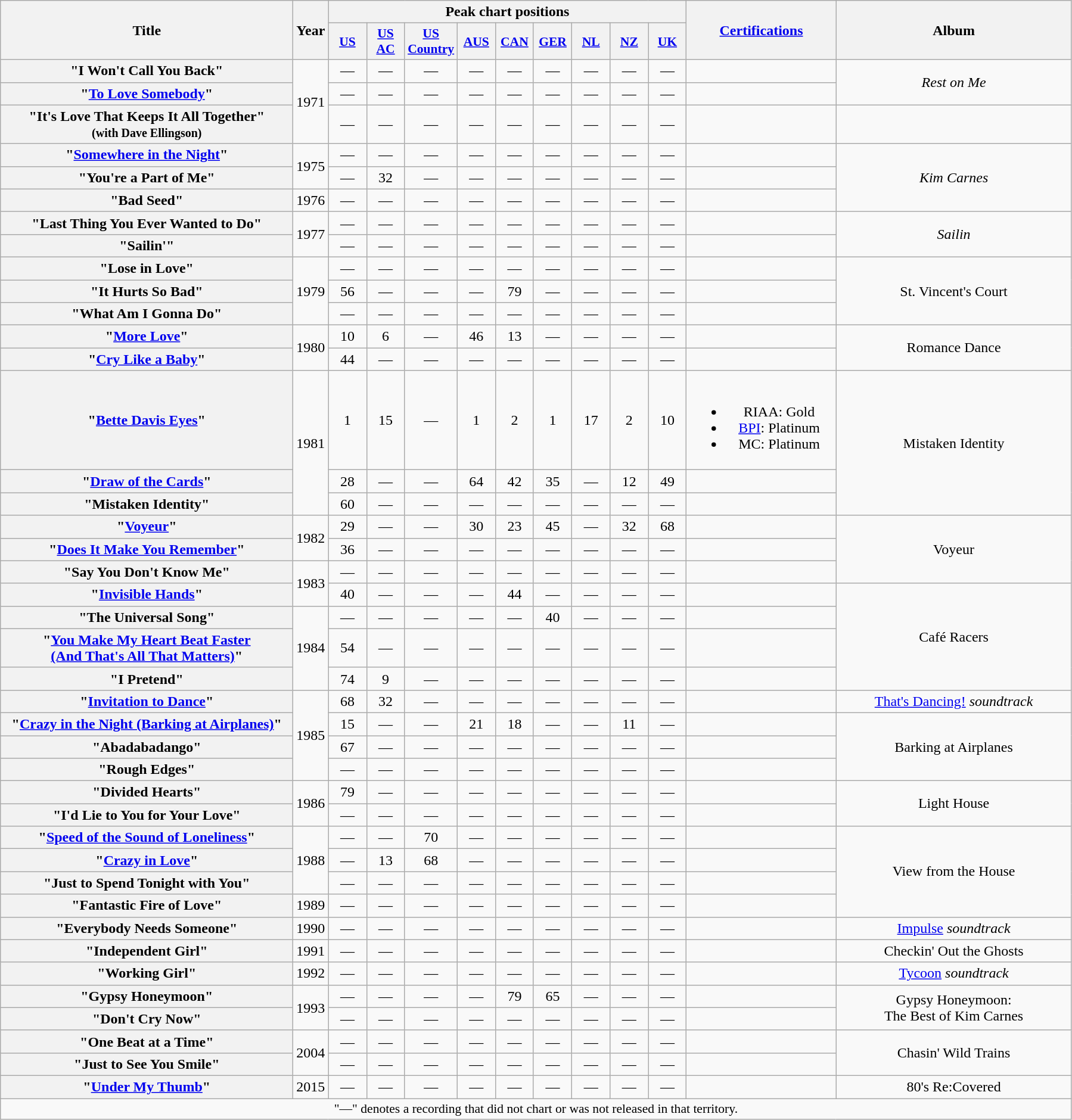<table class="wikitable plainrowheaders" style="text-align:center;">
<tr>
<th scope="col" rowspan="2" style="width:20em;">Title</th>
<th scope="col" rowspan="2" style="width:1em;">Year</th>
<th scope="col" colspan="9">Peak chart positions</th>
<th scope="col" rowspan="2" style="width:10em;"><a href='#'>Certifications</a></th>
<th scope="col" rowspan="2" style="width:16em;">Album</th>
</tr>
<tr>
<th scope="col" style="width:2.5em;font-size:90%;"><a href='#'>US</a><br></th>
<th scope="col" style="width:2.5em;font-size:90%;"><a href='#'>US AC</a><br></th>
<th scope="col" style="width:2.5em;font-size:90%;"><a href='#'>US Country</a><br></th>
<th scope="col" style="width:2.5em;font-size:90%;"><a href='#'>AUS</a><br></th>
<th scope="col" style="width:2.5em;font-size:90%;"><a href='#'>CAN</a><br></th>
<th scope="col" style="width:2.5em;font-size:90%;"><a href='#'>GER</a><br></th>
<th scope="col" style="width:2.5em;font-size:90%;"><a href='#'>NL</a><br></th>
<th scope="col" style="width:2.5em;font-size:90%;"><a href='#'>NZ</a><br></th>
<th scope="col" style="width:2.5em;font-size:90%;"><a href='#'>UK</a><br></th>
</tr>
<tr>
<th scope="row">"I Won't Call You Back"</th>
<td rowspan="3">1971</td>
<td>—</td>
<td>—</td>
<td>—</td>
<td>—</td>
<td>—</td>
<td>—</td>
<td>—</td>
<td>—</td>
<td>—</td>
<td></td>
<td rowspan="2"><em>Rest on Me</em></td>
</tr>
<tr>
<th scope="row">"<a href='#'>To Love Somebody</a>"</th>
<td>—</td>
<td>—</td>
<td>—</td>
<td>—</td>
<td>—</td>
<td>—</td>
<td>—</td>
<td>—</td>
<td>—</td>
<td></td>
</tr>
<tr>
<th scope="row">"It's Love That Keeps It All Together"<br><small>(with Dave Ellingson)</small></th>
<td>—</td>
<td>—</td>
<td>—</td>
<td>—</td>
<td>—</td>
<td>—</td>
<td>—</td>
<td>—</td>
<td>—</td>
<td></td>
<td></td>
</tr>
<tr>
<th scope="row">"<a href='#'>Somewhere in the Night</a>"</th>
<td rowspan="2">1975</td>
<td>—</td>
<td>—</td>
<td>—</td>
<td>—</td>
<td>—</td>
<td>—</td>
<td>—</td>
<td>—</td>
<td>—</td>
<td></td>
<td rowspan="3"><em>Kim Carnes</em></td>
</tr>
<tr>
<th scope="row">"You're a Part of Me"</th>
<td>—</td>
<td>32</td>
<td>—</td>
<td>—</td>
<td>—</td>
<td>—</td>
<td>—</td>
<td>—</td>
<td>—</td>
<td></td>
</tr>
<tr>
<th scope="row">"Bad Seed"</th>
<td>1976</td>
<td>—</td>
<td>—</td>
<td>—</td>
<td>—</td>
<td>—</td>
<td>—</td>
<td>—</td>
<td>—</td>
<td>—</td>
<td></td>
</tr>
<tr>
<th scope="row">"Last Thing You Ever Wanted to Do"</th>
<td rowspan="2">1977</td>
<td>—</td>
<td>—</td>
<td>—</td>
<td>—</td>
<td>—</td>
<td>—</td>
<td>—</td>
<td>—</td>
<td>—</td>
<td></td>
<td rowspan="2"><em>Sailin<strong></td>
</tr>
<tr>
<th scope="row">"Sailin'"</th>
<td>—</td>
<td>—</td>
<td>—</td>
<td>—</td>
<td>—</td>
<td>—</td>
<td>—</td>
<td>—</td>
<td>—</td>
<td></td>
</tr>
<tr>
<th scope="row">"Lose in Love"</th>
<td rowspan="3">1979</td>
<td>—</td>
<td>—</td>
<td>—</td>
<td>—</td>
<td>—</td>
<td>—</td>
<td>—</td>
<td>—</td>
<td>—</td>
<td></td>
<td rowspan="3"></em>St. Vincent's Court<em></td>
</tr>
<tr>
<th scope="row">"It Hurts So Bad"</th>
<td>56</td>
<td>—</td>
<td>—</td>
<td>—</td>
<td>79</td>
<td>—</td>
<td>—</td>
<td>—</td>
<td>—</td>
<td></td>
</tr>
<tr>
<th scope="row">"What Am I Gonna Do"</th>
<td>—</td>
<td>—</td>
<td>—</td>
<td>—</td>
<td>—</td>
<td>—</td>
<td>—</td>
<td>—</td>
<td>—</td>
<td></td>
</tr>
<tr>
<th scope="row">"<a href='#'>More Love</a>"</th>
<td rowspan="2">1980</td>
<td>10</td>
<td>6</td>
<td>—</td>
<td>46</td>
<td>13</td>
<td>—</td>
<td>—</td>
<td>—</td>
<td>—</td>
<td></td>
<td rowspan="2"></em>Romance Dance<em></td>
</tr>
<tr>
<th scope="row">"<a href='#'>Cry Like a Baby</a>"</th>
<td>44</td>
<td>—</td>
<td>—</td>
<td>—</td>
<td>—</td>
<td>—</td>
<td>—</td>
<td>—</td>
<td>—</td>
<td></td>
</tr>
<tr>
<th scope="row">"<a href='#'>Bette Davis Eyes</a>"</th>
<td rowspan="3">1981</td>
<td>1</td>
<td>15</td>
<td>—</td>
<td>1</td>
<td>2</td>
<td>1</td>
<td>17</td>
<td>2</td>
<td>10</td>
<td><br><ul><li>RIAA: Gold</li><li><a href='#'>BPI</a>: Platinum</li><li>MC: Platinum</li></ul></td>
<td rowspan="3"></em>Mistaken Identity<em></td>
</tr>
<tr>
<th scope="row">"<a href='#'>Draw of the Cards</a>"</th>
<td>28</td>
<td>—</td>
<td>—</td>
<td>64</td>
<td>42</td>
<td>35</td>
<td>—</td>
<td>12</td>
<td>49</td>
<td></td>
</tr>
<tr>
<th scope="row">"Mistaken Identity"</th>
<td>60</td>
<td>—</td>
<td>—</td>
<td>—</td>
<td>—</td>
<td>—</td>
<td>—</td>
<td>—</td>
<td>—</td>
<td></td>
</tr>
<tr>
<th scope="row">"<a href='#'>Voyeur</a>"</th>
<td rowspan="2">1982</td>
<td>29</td>
<td>—</td>
<td>—</td>
<td>30</td>
<td>23</td>
<td>45</td>
<td>—</td>
<td>32</td>
<td>68</td>
<td></td>
<td rowspan="3"></em>Voyeur<em></td>
</tr>
<tr>
<th scope="row">"<a href='#'>Does It Make You Remember</a>"</th>
<td>36</td>
<td>—</td>
<td>—</td>
<td>—</td>
<td>—</td>
<td>—</td>
<td>—</td>
<td>—</td>
<td>—</td>
<td></td>
</tr>
<tr>
<th scope="row">"Say You Don't Know Me"</th>
<td rowspan="2">1983</td>
<td>—</td>
<td>—</td>
<td>—</td>
<td>—</td>
<td>—</td>
<td>—</td>
<td>—</td>
<td>—</td>
<td>—</td>
<td></td>
</tr>
<tr>
<th scope="row">"<a href='#'>Invisible Hands</a>"</th>
<td>40</td>
<td>—</td>
<td>—</td>
<td>—</td>
<td>44</td>
<td>—</td>
<td>—</td>
<td>—</td>
<td>—</td>
<td></td>
<td rowspan="4"></em>Café Racers<em></td>
</tr>
<tr>
<th scope="row">"The Universal Song"</th>
<td rowspan="3">1984</td>
<td>—</td>
<td>—</td>
<td>—</td>
<td>—</td>
<td>—</td>
<td>40</td>
<td>—</td>
<td>—</td>
<td>—</td>
<td></td>
</tr>
<tr>
<th scope="row">"<a href='#'>You Make My Heart Beat Faster<br>(And That's All That Matters)</a>"</th>
<td>54</td>
<td>—</td>
<td>—</td>
<td>—</td>
<td>—</td>
<td>—</td>
<td>—</td>
<td>—</td>
<td>—</td>
<td></td>
</tr>
<tr>
<th scope="row">"I Pretend"</th>
<td>74</td>
<td>9</td>
<td>—</td>
<td>—</td>
<td>—</td>
<td>—</td>
<td>—</td>
<td>—</td>
<td>—</td>
<td></td>
</tr>
<tr>
<th scope="row">"<a href='#'>Invitation to Dance</a>"</th>
<td rowspan="4">1985</td>
<td>68</td>
<td>32</td>
<td>—</td>
<td>—</td>
<td>—</td>
<td>—</td>
<td>—</td>
<td>—</td>
<td>—</td>
<td></td>
<td></em><a href='#'>That's Dancing!</a><em> soundtrack</td>
</tr>
<tr>
<th scope="row">"<a href='#'>Crazy in the Night (Barking at Airplanes)</a>"</th>
<td>15</td>
<td>—</td>
<td>—</td>
<td>21</td>
<td>18</td>
<td>—</td>
<td>—</td>
<td>11</td>
<td>—</td>
<td></td>
<td rowspan="3"></em>Barking at Airplanes<em></td>
</tr>
<tr>
<th scope="row">"Abadabadango"</th>
<td>67</td>
<td>—</td>
<td>—</td>
<td>—</td>
<td>—</td>
<td>—</td>
<td>—</td>
<td>—</td>
<td>—</td>
<td></td>
</tr>
<tr>
<th scope="row">"Rough Edges"</th>
<td>—</td>
<td>—</td>
<td>—</td>
<td>—</td>
<td>—</td>
<td>—</td>
<td>—</td>
<td>—</td>
<td>—</td>
<td></td>
</tr>
<tr>
<th scope="row">"Divided Hearts"</th>
<td rowspan="2">1986</td>
<td>79</td>
<td>—</td>
<td>—</td>
<td>—</td>
<td>—</td>
<td>—</td>
<td>—</td>
<td>—</td>
<td>—</td>
<td></td>
<td rowspan="2"></em>Light House<em></td>
</tr>
<tr>
<th scope="row">"I'd Lie to You for Your Love"</th>
<td>—</td>
<td>—</td>
<td>—</td>
<td>—</td>
<td>—</td>
<td>—</td>
<td>—</td>
<td>—</td>
<td>—</td>
<td></td>
</tr>
<tr>
<th scope="row">"<a href='#'>Speed of the Sound of Loneliness</a>"</th>
<td rowspan="3">1988</td>
<td>—</td>
<td>—</td>
<td>70</td>
<td>—</td>
<td>—</td>
<td>—</td>
<td>—</td>
<td>—</td>
<td>—</td>
<td></td>
<td rowspan="4"></em>View from the House<em></td>
</tr>
<tr>
<th scope="row">"<a href='#'>Crazy in Love</a>"</th>
<td>—</td>
<td>13</td>
<td>68</td>
<td>—</td>
<td>—</td>
<td>—</td>
<td>—</td>
<td>—</td>
<td>—</td>
<td></td>
</tr>
<tr>
<th scope="row">"Just to Spend Tonight with You"</th>
<td>—</td>
<td>—</td>
<td>—</td>
<td>—</td>
<td>—</td>
<td>—</td>
<td>—</td>
<td>—</td>
<td>—</td>
<td></td>
</tr>
<tr>
<th scope="row">"Fantastic Fire of Love"</th>
<td>1989</td>
<td>—</td>
<td>—</td>
<td>—</td>
<td>—</td>
<td>—</td>
<td>—</td>
<td>—</td>
<td>—</td>
<td>—</td>
<td></td>
</tr>
<tr>
<th scope="row">"Everybody Needs Someone"</th>
<td>1990</td>
<td>—</td>
<td>—</td>
<td>—</td>
<td>—</td>
<td>—</td>
<td>—</td>
<td>—</td>
<td>—</td>
<td>—</td>
<td></td>
<td></em><a href='#'>Impulse</a><em> soundtrack</td>
</tr>
<tr>
<th scope="row">"Independent Girl"</th>
<td>1991</td>
<td>—</td>
<td>—</td>
<td>—</td>
<td>—</td>
<td>—</td>
<td>—</td>
<td>—</td>
<td>—</td>
<td>—</td>
<td></td>
<td></em>Checkin' Out the Ghosts<em></td>
</tr>
<tr>
<th scope="row">"Working Girl"</th>
<td>1992</td>
<td>—</td>
<td>—</td>
<td>—</td>
<td>—</td>
<td>—</td>
<td>—</td>
<td>—</td>
<td>—</td>
<td>—</td>
<td></td>
<td></em><a href='#'>Tycoon</a><em> soundtrack</td>
</tr>
<tr>
<th scope="row">"Gypsy Honeymoon"</th>
<td rowspan="2">1993</td>
<td>—</td>
<td>—</td>
<td>—</td>
<td>—</td>
<td>79</td>
<td>65</td>
<td>—</td>
<td>—</td>
<td>—</td>
<td></td>
<td rowspan="2"></em>Gypsy Honeymoon:<br>The Best of Kim Carnes<em></td>
</tr>
<tr>
<th scope="row">"Don't Cry Now"</th>
<td>—</td>
<td>—</td>
<td>—</td>
<td>—</td>
<td>—</td>
<td>—</td>
<td>—</td>
<td>—</td>
<td>—</td>
<td></td>
</tr>
<tr>
<th scope="row">"One Beat at a Time"</th>
<td rowspan="2">2004</td>
<td>—</td>
<td>—</td>
<td>—</td>
<td>—</td>
<td>—</td>
<td>—</td>
<td>—</td>
<td>—</td>
<td>—</td>
<td></td>
<td rowspan="2"></em>Chasin' Wild Trains<em></td>
</tr>
<tr>
<th scope="row">"Just to See You Smile"</th>
<td>—</td>
<td>—</td>
<td>—</td>
<td>—</td>
<td>—</td>
<td>—</td>
<td>—</td>
<td>—</td>
<td>—</td>
<td></td>
</tr>
<tr>
<th scope="row">"<a href='#'>Under My Thumb</a>"</th>
<td>2015</td>
<td>—</td>
<td>—</td>
<td>—</td>
<td>—</td>
<td>—</td>
<td>—</td>
<td>—</td>
<td>—</td>
<td>—</td>
<td></td>
<td></em>80's Re:Covered<em></td>
</tr>
<tr>
<td colspan="14" style="font-size:90%">"—" denotes a recording that did not chart or was not released in that territory.</td>
</tr>
</table>
